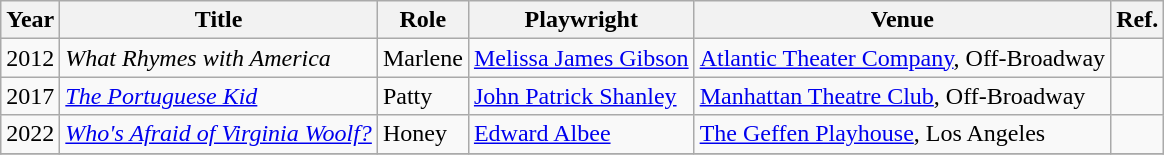<table class="wikitable sortable">
<tr>
<th>Year</th>
<th>Title</th>
<th>Role</th>
<th>Playwright</th>
<th>Venue</th>
<th class="unsortable">Ref.</th>
</tr>
<tr>
<td>2012</td>
<td><em>What Rhymes with America</em></td>
<td>Marlene</td>
<td><a href='#'>Melissa James Gibson</a></td>
<td><a href='#'>Atlantic Theater Company</a>, Off-Broadway</td>
<td></td>
</tr>
<tr>
<td>2017</td>
<td><em><a href='#'>The Portuguese Kid</a></em></td>
<td>Patty</td>
<td><a href='#'>John Patrick Shanley</a></td>
<td><a href='#'>Manhattan Theatre Club</a>, Off-Broadway</td>
<td></td>
</tr>
<tr>
<td>2022</td>
<td><em><a href='#'>Who's Afraid of Virginia Woolf?</a></em></td>
<td>Honey</td>
<td><a href='#'>Edward Albee</a></td>
<td><a href='#'>The Geffen Playhouse</a>, Los Angeles</td>
<td></td>
</tr>
<tr>
</tr>
</table>
